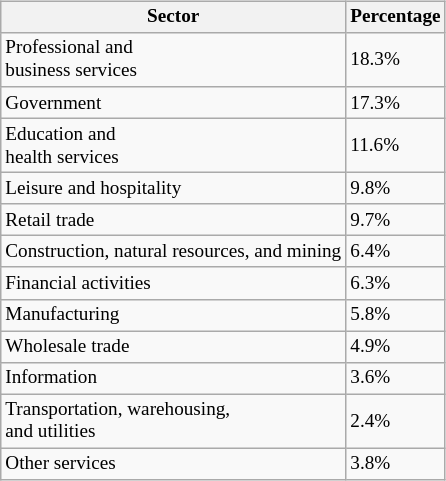<table class="wikitable" style="float:left; font-size:80%;">
<tr>
<th>Sector</th>
<th>Percentage</th>
</tr>
<tr>
<td>Professional and<br>business services</td>
<td>18.3%</td>
</tr>
<tr>
<td>Government</td>
<td>17.3%</td>
</tr>
<tr>
<td>Education and<br>health services</td>
<td>11.6%</td>
</tr>
<tr>
<td>Leisure and hospitality</td>
<td>9.8%</td>
</tr>
<tr>
<td>Retail trade</td>
<td>9.7%</td>
</tr>
<tr>
<td>Construction, natural resources, and mining</td>
<td>6.4%</td>
</tr>
<tr>
<td>Financial activities</td>
<td>6.3%</td>
</tr>
<tr>
<td>Manufacturing</td>
<td>5.8%</td>
</tr>
<tr>
<td>Wholesale trade</td>
<td>4.9%</td>
</tr>
<tr>
<td>Information</td>
<td>3.6%</td>
</tr>
<tr>
<td>Transportation, warehousing,<br>and utilities</td>
<td>2.4%</td>
</tr>
<tr>
<td>Other services</td>
<td>3.8%</td>
</tr>
</table>
